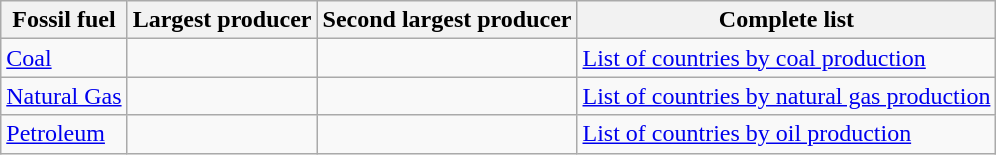<table class="wikitable" align="center">
<tr>
<th>Fossil fuel</th>
<th>Largest producer</th>
<th>Second largest producer</th>
<th>Complete list</th>
</tr>
<tr>
<td><a href='#'>Coal</a></td>
<td></td>
<td></td>
<td><a href='#'>List of countries by coal production</a></td>
</tr>
<tr>
<td><a href='#'>Natural Gas</a></td>
<td></td>
<td></td>
<td><a href='#'>List of countries by natural gas production</a></td>
</tr>
<tr>
<td><a href='#'>Petroleum</a></td>
<td></td>
<td></td>
<td><a href='#'>List of countries by oil production</a></td>
</tr>
</table>
